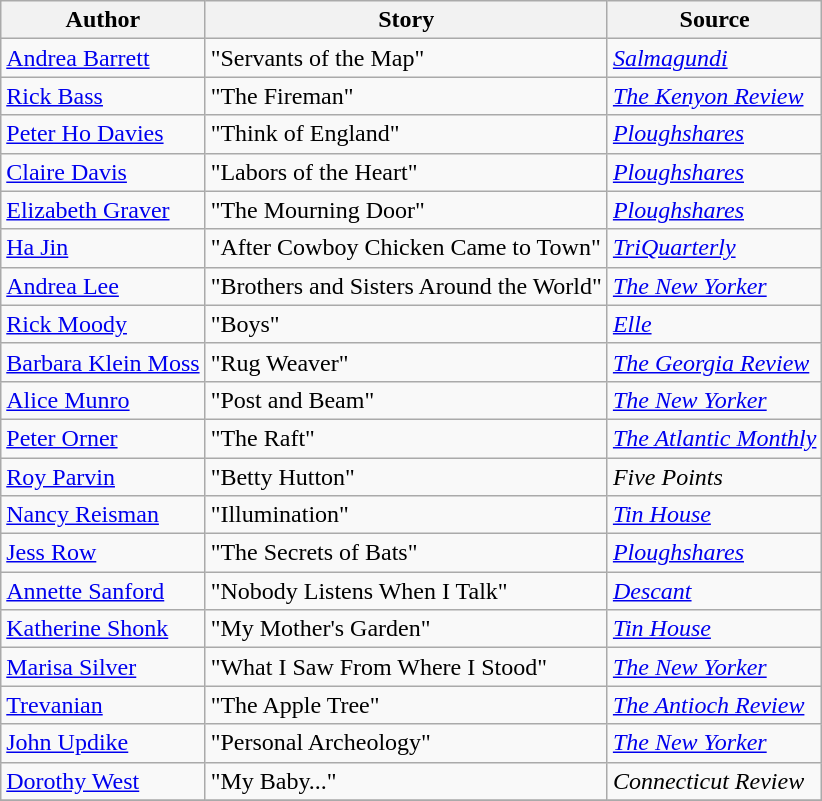<table class="wikitable">
<tr>
<th>Author</th>
<th>Story</th>
<th>Source</th>
</tr>
<tr>
<td><a href='#'>Andrea Barrett</a></td>
<td>"Servants of the Map"</td>
<td><em><a href='#'>Salmagundi</a></em></td>
</tr>
<tr>
<td><a href='#'>Rick Bass</a></td>
<td>"The Fireman"</td>
<td><em><a href='#'>The Kenyon Review</a></em></td>
</tr>
<tr>
<td><a href='#'>Peter Ho Davies</a></td>
<td>"Think of England"</td>
<td><em><a href='#'>Ploughshares</a></em></td>
</tr>
<tr>
<td><a href='#'>Claire Davis</a></td>
<td>"Labors of the Heart"</td>
<td><em><a href='#'>Ploughshares</a></em></td>
</tr>
<tr>
<td><a href='#'>Elizabeth Graver</a></td>
<td>"The Mourning Door"</td>
<td><em><a href='#'>Ploughshares</a></em></td>
</tr>
<tr>
<td><a href='#'>Ha Jin</a></td>
<td>"After Cowboy Chicken Came to Town"</td>
<td><em><a href='#'>TriQuarterly</a></em></td>
</tr>
<tr>
<td><a href='#'>Andrea Lee</a></td>
<td>"Brothers and Sisters Around the World"</td>
<td><em><a href='#'>The New Yorker</a></em></td>
</tr>
<tr>
<td><a href='#'>Rick Moody</a></td>
<td>"Boys"</td>
<td><em><a href='#'>Elle</a></em></td>
</tr>
<tr>
<td><a href='#'>Barbara Klein Moss</a></td>
<td>"Rug Weaver"</td>
<td><em><a href='#'>The Georgia Review</a></em></td>
</tr>
<tr>
<td><a href='#'>Alice Munro</a></td>
<td>"Post and Beam"</td>
<td><em><a href='#'>The New Yorker</a></em></td>
</tr>
<tr>
<td><a href='#'>Peter Orner</a></td>
<td>"The Raft"</td>
<td><em><a href='#'>The Atlantic Monthly</a></em></td>
</tr>
<tr>
<td><a href='#'>Roy Parvin</a></td>
<td>"Betty Hutton"</td>
<td><em>Five Points</em></td>
</tr>
<tr>
<td><a href='#'>Nancy Reisman</a></td>
<td>"Illumination"</td>
<td><em><a href='#'>Tin House</a></em></td>
</tr>
<tr>
<td><a href='#'>Jess Row</a></td>
<td>"The Secrets of Bats"</td>
<td><em><a href='#'>Ploughshares</a></em></td>
</tr>
<tr>
<td><a href='#'>Annette Sanford</a></td>
<td>"Nobody Listens When I Talk"</td>
<td><em><a href='#'>Descant</a></em></td>
</tr>
<tr>
<td><a href='#'>Katherine Shonk</a></td>
<td>"My Mother's Garden"</td>
<td><em><a href='#'>Tin House</a></em></td>
</tr>
<tr>
<td><a href='#'>Marisa Silver</a></td>
<td>"What I Saw From Where I Stood"</td>
<td><em><a href='#'>The New Yorker</a></em></td>
</tr>
<tr>
<td><a href='#'>Trevanian</a></td>
<td>"The Apple Tree"</td>
<td><em><a href='#'>The Antioch Review</a></em></td>
</tr>
<tr>
<td><a href='#'>John Updike</a></td>
<td>"Personal Archeology"</td>
<td><em><a href='#'>The New Yorker</a></em></td>
</tr>
<tr>
<td><a href='#'>Dorothy West</a></td>
<td>"My Baby..."</td>
<td><em>Connecticut Review</em></td>
</tr>
<tr>
</tr>
</table>
